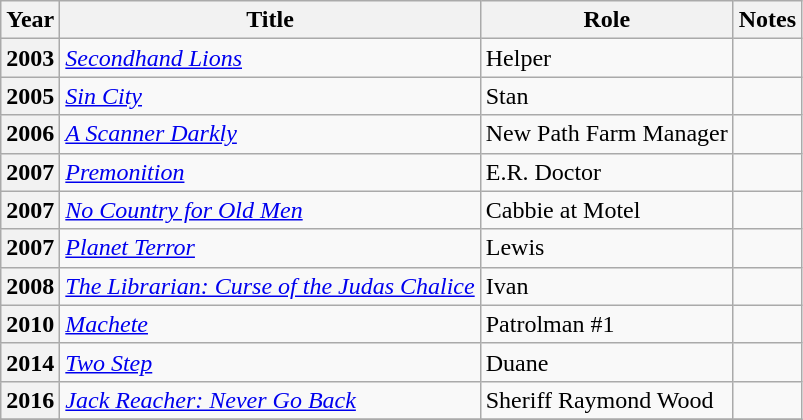<table class="wikitable sortable">
<tr>
<th>Year</th>
<th>Title</th>
<th>Role</th>
<th class="unsortable">Notes</th>
</tr>
<tr>
<th>2003</th>
<td><em><a href='#'>Secondhand Lions</a></em></td>
<td>Helper</td>
<td></td>
</tr>
<tr>
<th>2005</th>
<td><em><a href='#'>Sin City</a></em></td>
<td>Stan</td>
<td></td>
</tr>
<tr>
<th>2006</th>
<td><em><a href='#'>A Scanner Darkly</a></em></td>
<td>New Path Farm Manager</td>
<td></td>
</tr>
<tr>
<th>2007</th>
<td><em><a href='#'>Premonition</a></em></td>
<td>E.R. Doctor</td>
<td></td>
</tr>
<tr>
<th>2007</th>
<td><em><a href='#'>No Country for Old Men</a></em></td>
<td>Cabbie at Motel</td>
<td></td>
</tr>
<tr>
<th>2007</th>
<td><em><a href='#'>Planet Terror</a></em></td>
<td>Lewis</td>
<td></td>
</tr>
<tr>
<th>2008</th>
<td><em><a href='#'>The Librarian: Curse of the Judas Chalice</a></em></td>
<td>Ivan</td>
<td></td>
</tr>
<tr>
<th>2010</th>
<td><em><a href='#'>Machete</a></em></td>
<td>Patrolman #1</td>
<td></td>
</tr>
<tr>
<th>2014</th>
<td><em><a href='#'>Two Step</a></em></td>
<td>Duane</td>
<td></td>
</tr>
<tr>
<th>2016</th>
<td><em><a href='#'>Jack Reacher: Never Go Back</a></em></td>
<td>Sheriff Raymond Wood</td>
<td></td>
</tr>
<tr>
</tr>
</table>
